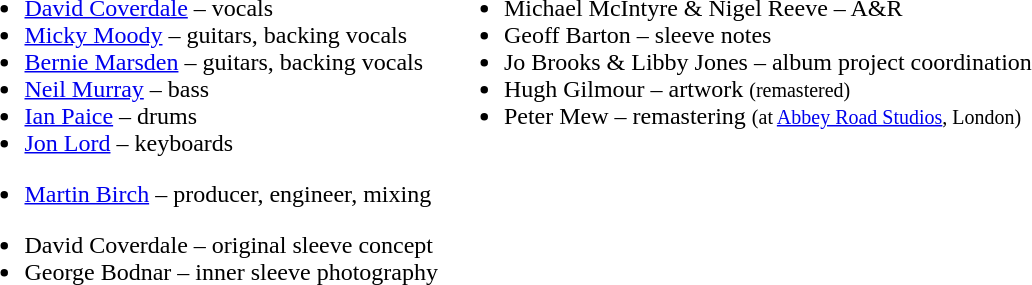<table>
<tr>
<td valign=top><br><ul><li><a href='#'>David Coverdale</a> – vocals</li><li><a href='#'>Micky Moody</a> – guitars, backing vocals</li><li><a href='#'>Bernie Marsden</a> – guitars, backing vocals</li><li><a href='#'>Neil Murray</a> – bass</li><li><a href='#'>Ian Paice</a> – drums</li><li><a href='#'>Jon Lord</a> – keyboards</li></ul><ul><li><a href='#'>Martin Birch</a> – producer, engineer, mixing</li></ul><ul><li>David Coverdale – original sleeve concept</li><li>George Bodnar – inner sleeve photography</li></ul></td>
<td valign=top><br><ul><li>Michael McIntyre & Nigel Reeve – A&R</li><li>Geoff Barton – sleeve notes</li><li>Jo Brooks & Libby Jones – album project coordination</li><li>Hugh Gilmour – artwork <small>(remastered)</small></li><li>Peter Mew – remastering <small>(at <a href='#'>Abbey Road Studios</a>, London)</small></li></ul></td>
</tr>
</table>
